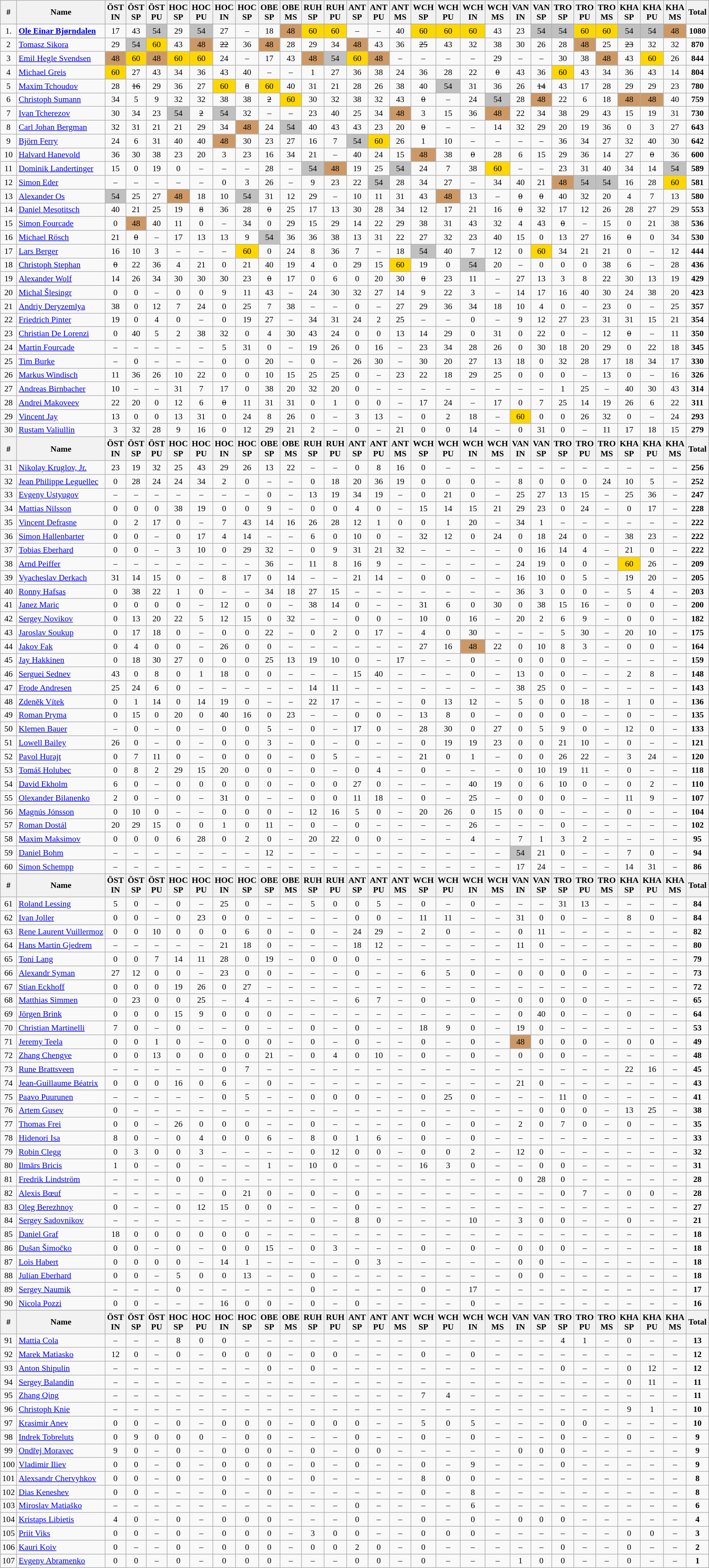<table class="wikitable"  style="text-align:center; font-size: 90%;">
<tr>
<th>#</th>
<th>Name</th>
<th>ÖST <br>IN</th>
<th>ÖST <br>SP</th>
<th>ÖST <br>PU</th>
<th>HOC <br>SP</th>
<th>HOC <br>PU</th>
<th>HOC <br>IN</th>
<th>HOC <br>SP</th>
<th>OBE <br>SP</th>
<th>OBE <br>MS</th>
<th>RUH<br>SP</th>
<th>RUH<br>PU</th>
<th>ANT<br>SP</th>
<th>ANT<br>PU</th>
<th>ANT<br>MS</th>
<th>WCH <br>SP</th>
<th>WCH <br>PU</th>
<th>WCH <br>IN</th>
<th>WCH <br>MS</th>
<th>VAN <br>IN</th>
<th>VAN <br>SP</th>
<th>TRO<br> SP</th>
<th>TRO<br> PU</th>
<th>TRO<br> MS</th>
<th>KHA<br>SP</th>
<th>KHA<br>PU</th>
<th>KHA<br>MS</th>
<th>Total</th>
</tr>
<tr>
<td>1.</td>
<td align="left"> <strong><a href='#'>Ole Einar Bjørndalen</a></strong></td>
<td>17</td>
<td>43</td>
<td bgcolor="silver">54</td>
<td>29</td>
<td bgcolor="silver">54</td>
<td>27</td>
<td>–</td>
<td>18</td>
<td bgcolor=CC9966>48</td>
<td bgcolor="gold">60</td>
<td bgcolor="gold">60</td>
<td>–</td>
<td>–</td>
<td>40</td>
<td bgcolor="gold">60</td>
<td bgcolor="gold">60</td>
<td bgcolor="gold">60</td>
<td>43</td>
<td>23</td>
<td bgcolor="silver">54</td>
<td bgcolor="silver">54</td>
<td bgcolor="gold">60</td>
<td bgcolor="gold">60</td>
<td bgcolor="silver">54</td>
<td bgcolor="silver">54</td>
<td bgcolor=CC9966>48</td>
<td><strong>1080</strong></td>
</tr>
<tr>
<td>2</td>
<td align="left"> <a href='#'>Tomasz Sikora</a></td>
<td>29</td>
<td bgcolor="silver">54</td>
<td bgcolor="gold">60</td>
<td>43</td>
<td bgcolor=CC9966>48</td>
<td><s>22</s></td>
<td>36</td>
<td bgcolor=CC9966>48</td>
<td>28</td>
<td>29</td>
<td>34</td>
<td bgcolor=CC9966>48</td>
<td>43</td>
<td>36</td>
<td><s>25</s></td>
<td>43</td>
<td>32</td>
<td>38</td>
<td>30</td>
<td>26</td>
<td>28</td>
<td bgcolor=CC9966>48</td>
<td>25</td>
<td><s>23</s></td>
<td>32</td>
<td>32</td>
<td><strong>870</strong></td>
</tr>
<tr>
<td>3</td>
<td align="left"> <a href='#'>Emil Hegle Svendsen</a></td>
<td bgcolor=CC9966>48</td>
<td bgcolor="gold">60</td>
<td bgcolor=CC9966>48</td>
<td bgcolor="gold">60</td>
<td bgcolor="gold">60</td>
<td>24</td>
<td>–</td>
<td>17</td>
<td>43</td>
<td bgcolor=CC9966>48</td>
<td bgcolor="silver">54</td>
<td bgcolor="gold">60</td>
<td bgcolor=CC9966>48</td>
<td>–</td>
<td>–</td>
<td>–</td>
<td>–</td>
<td>29</td>
<td>–</td>
<td>–</td>
<td>30</td>
<td>38</td>
<td bgcolor=CC9966>48</td>
<td>43</td>
<td bgcolor="gold">60</td>
<td>26</td>
<td><strong>844</strong></td>
</tr>
<tr>
<td>4</td>
<td align="left"> <a href='#'>Michael Greis</a></td>
<td bgcolor="gold">60</td>
<td>27</td>
<td>43</td>
<td>34</td>
<td>36</td>
<td>43</td>
<td>40</td>
<td>–</td>
<td>–</td>
<td>1</td>
<td>27</td>
<td>36</td>
<td>38</td>
<td>24</td>
<td>36</td>
<td>28</td>
<td>22</td>
<td><s>0</s></td>
<td>43</td>
<td>36</td>
<td bgcolor="gold">60</td>
<td>43</td>
<td>34</td>
<td>36</td>
<td>43</td>
<td>14</td>
<td><strong>804</strong></td>
</tr>
<tr>
<td>5</td>
<td align="left"> <a href='#'>Maxim Tchoudov</a></td>
<td>28</td>
<td><s>16</s></td>
<td>29</td>
<td>36</td>
<td>27</td>
<td bgcolor="gold">60</td>
<td><s>8</s></td>
<td bgcolor="gold">60</td>
<td>40</td>
<td>31</td>
<td>21</td>
<td>28</td>
<td>26</td>
<td>38</td>
<td>40</td>
<td bgcolor="silver">54</td>
<td>31</td>
<td>36</td>
<td>26</td>
<td><s>14</s></td>
<td>43</td>
<td>17</td>
<td>28</td>
<td>29</td>
<td>29</td>
<td>23</td>
<td><strong>780</strong></td>
</tr>
<tr>
<td>6</td>
<td align="left"> <a href='#'>Christoph Sumann</a></td>
<td>34</td>
<td>5</td>
<td>9</td>
<td>32</td>
<td>32</td>
<td>38</td>
<td>38</td>
<td><s>2</s></td>
<td bgcolor="gold">60</td>
<td>30</td>
<td>32</td>
<td>38</td>
<td>32</td>
<td>43</td>
<td><s>0</s></td>
<td>–</td>
<td>24</td>
<td bgcolor="silver">54</td>
<td>28</td>
<td bgcolor=CC9966>48</td>
<td>22</td>
<td>6</td>
<td>18</td>
<td bgcolor=CC9966>48</td>
<td bgcolor=CC9966>48</td>
<td>40</td>
<td><strong>759</strong></td>
</tr>
<tr>
<td>7</td>
<td align="left"> <a href='#'>Ivan Tcherezov</a></td>
<td>30</td>
<td>34</td>
<td>23</td>
<td bgcolor="silver">54</td>
<td><s>2</s></td>
<td bgcolor="silver">54</td>
<td>32</td>
<td>–</td>
<td>–</td>
<td>23</td>
<td>40</td>
<td>25</td>
<td>34</td>
<td bgcolor=CC9966>48</td>
<td>3</td>
<td>15</td>
<td>36</td>
<td bgcolor=CC9966>48</td>
<td>22</td>
<td>34</td>
<td>38</td>
<td>29</td>
<td>43</td>
<td>15</td>
<td>19</td>
<td>31</td>
<td><strong>730</strong></td>
</tr>
<tr>
<td>8</td>
<td align="left"> <a href='#'>Carl Johan Bergman</a></td>
<td>32</td>
<td>31</td>
<td>21</td>
<td>21</td>
<td>29</td>
<td>34</td>
<td bgcolor=CC9966>48</td>
<td>24</td>
<td bgcolor="silver">54</td>
<td>40</td>
<td>43</td>
<td>43</td>
<td>23</td>
<td>20</td>
<td><s>0</s></td>
<td>–</td>
<td>–</td>
<td>14</td>
<td>32</td>
<td>29</td>
<td>20</td>
<td>19</td>
<td>36</td>
<td>0</td>
<td>3</td>
<td>27</td>
<td><strong>643</strong></td>
</tr>
<tr>
<td>9</td>
<td align="left"> <a href='#'>Björn Ferry</a></td>
<td>24</td>
<td>6</td>
<td>31</td>
<td>40</td>
<td>40</td>
<td bgcolor=CC9966>48</td>
<td>30</td>
<td>23</td>
<td>27</td>
<td>16</td>
<td>7</td>
<td bgcolor="silver">54</td>
<td bgcolor="gold">60</td>
<td>26</td>
<td>1</td>
<td>10</td>
<td>–</td>
<td>–</td>
<td>–</td>
<td>–</td>
<td>36</td>
<td>34</td>
<td>27</td>
<td>32</td>
<td>40</td>
<td>30</td>
<td><strong>642</strong></td>
</tr>
<tr>
<td>10</td>
<td align="left"> <a href='#'>Halvard Hanevold</a></td>
<td>36</td>
<td>30</td>
<td>38</td>
<td>23</td>
<td>20</td>
<td>3</td>
<td>23</td>
<td>16</td>
<td>34</td>
<td>21</td>
<td>–</td>
<td>40</td>
<td>24</td>
<td>15</td>
<td bgcolor=CC9966>48</td>
<td>38</td>
<td><s>0</s></td>
<td>28</td>
<td>6</td>
<td>15</td>
<td>29</td>
<td>36</td>
<td>14</td>
<td>27</td>
<td><s>0</s></td>
<td>36</td>
<td><strong>600</strong></td>
</tr>
<tr>
<td>11</td>
<td align="left"> <a href='#'>Dominik Landertinger</a></td>
<td>15</td>
<td>0</td>
<td>19</td>
<td>0</td>
<td>–</td>
<td>–</td>
<td>–</td>
<td>28</td>
<td>–</td>
<td bgcolor="silver">54</td>
<td bgcolor=CC9966>48</td>
<td>19</td>
<td>25</td>
<td bgcolor="silver">54</td>
<td>24</td>
<td>7</td>
<td>38</td>
<td bgcolor="gold">60</td>
<td>–</td>
<td>–</td>
<td>23</td>
<td>31</td>
<td>40</td>
<td>34</td>
<td>14</td>
<td bgcolor="silver">54</td>
<td><strong>589</strong></td>
</tr>
<tr>
<td>12</td>
<td align="left"> <a href='#'>Simon Eder</a></td>
<td>–</td>
<td>–</td>
<td>–</td>
<td>–</td>
<td>–</td>
<td>0</td>
<td>3</td>
<td>26</td>
<td>–</td>
<td>9</td>
<td>23</td>
<td>22</td>
<td bgcolor="silver">54</td>
<td>28</td>
<td>34</td>
<td>27</td>
<td>–</td>
<td>34</td>
<td>40</td>
<td>21</td>
<td bgcolor=CC9966>48</td>
<td bgcolor="silver">54</td>
<td bgcolor="silver">54</td>
<td>16</td>
<td>28</td>
<td bgcolor="gold">60</td>
<td><strong>581</strong></td>
</tr>
<tr>
<td>13</td>
<td align="left"> <a href='#'>Alexander Os</a></td>
<td bgcolor="silver">54</td>
<td>25</td>
<td>27</td>
<td bgcolor=CC9966>48</td>
<td>18</td>
<td>10</td>
<td bgcolor="silver">54</td>
<td>31</td>
<td>12</td>
<td>29</td>
<td>–</td>
<td>10</td>
<td>11</td>
<td>31</td>
<td>43</td>
<td bgcolor=CC9966>48</td>
<td>13</td>
<td>–</td>
<td><s>0</s></td>
<td><s>0</s></td>
<td>40</td>
<td>32</td>
<td>20</td>
<td>4</td>
<td>7</td>
<td>13</td>
<td><strong>580</strong></td>
</tr>
<tr>
<td>14</td>
<td align="left"> <a href='#'>Daniel Mesotitsch</a></td>
<td>40</td>
<td>21</td>
<td>25</td>
<td>19</td>
<td><s>8</s></td>
<td>36</td>
<td>28</td>
<td><s>0</s></td>
<td>25</td>
<td>17</td>
<td>13</td>
<td>30</td>
<td>28</td>
<td>34</td>
<td>12</td>
<td>17</td>
<td>21</td>
<td>16</td>
<td><s>0</s></td>
<td>32</td>
<td>17</td>
<td>12</td>
<td>26</td>
<td>28</td>
<td>27</td>
<td>29</td>
<td><strong>553</strong></td>
</tr>
<tr>
<td>15</td>
<td align="left"> <a href='#'>Simon Fourcade</a></td>
<td>0</td>
<td bgcolor=CC9966>48</td>
<td>40</td>
<td>11</td>
<td>0</td>
<td>–</td>
<td>34</td>
<td>0</td>
<td>29</td>
<td>15</td>
<td>29</td>
<td>14</td>
<td>22</td>
<td>29</td>
<td>38</td>
<td>31</td>
<td>43</td>
<td>32</td>
<td>4</td>
<td>43</td>
<td><s>0</s></td>
<td>–</td>
<td>15</td>
<td>0</td>
<td>21</td>
<td>38</td>
<td><strong>536</strong></td>
</tr>
<tr>
<td>16</td>
<td align="left"> <a href='#'>Michael Rösch</a></td>
<td>21</td>
<td><s>0</s></td>
<td>–</td>
<td>17</td>
<td>13</td>
<td>13</td>
<td>9</td>
<td bgcolor="silver">54</td>
<td>36</td>
<td>36</td>
<td>38</td>
<td>13</td>
<td>31</td>
<td>22</td>
<td>27</td>
<td>32</td>
<td>23</td>
<td>40</td>
<td>15</td>
<td>0</td>
<td>13</td>
<td>27</td>
<td>16</td>
<td><s>0</s></td>
<td>0</td>
<td>34</td>
<td><strong>530</strong></td>
</tr>
<tr>
<td>17</td>
<td align="left"> <a href='#'>Lars Berger</a></td>
<td>16</td>
<td>10</td>
<td>3</td>
<td>–</td>
<td>–</td>
<td>–</td>
<td bgcolor="gold">60</td>
<td>0</td>
<td>24</td>
<td>8</td>
<td>36</td>
<td>7</td>
<td>–</td>
<td>18</td>
<td bgcolor="silver">54</td>
<td>40</td>
<td>7</td>
<td>12</td>
<td>0</td>
<td bgcolor="gold">60</td>
<td>34</td>
<td>21</td>
<td>21</td>
<td>0</td>
<td>–</td>
<td>12</td>
<td><strong>444</strong></td>
</tr>
<tr>
<td>18</td>
<td align="left"> <a href='#'>Christoph Stephan</a></td>
<td><s>0</s></td>
<td>22</td>
<td>36</td>
<td>4</td>
<td>21</td>
<td>0</td>
<td>21</td>
<td>40</td>
<td>19</td>
<td>4</td>
<td>0</td>
<td>29</td>
<td>15</td>
<td bgcolor="gold">60</td>
<td>19</td>
<td>0</td>
<td bgcolor="silver">54</td>
<td>20</td>
<td>–</td>
<td>0</td>
<td>0</td>
<td>0</td>
<td>38</td>
<td>6</td>
<td>–</td>
<td>28</td>
<td><strong>436</strong></td>
</tr>
<tr>
<td>19</td>
<td align="left"> <a href='#'>Alexander Wolf</a></td>
<td>14</td>
<td>26</td>
<td>34</td>
<td>30</td>
<td>30</td>
<td>30</td>
<td>23</td>
<td><s>0</s></td>
<td>17</td>
<td>0</td>
<td>6</td>
<td>0</td>
<td>20</td>
<td>30</td>
<td><s>0</s></td>
<td>23</td>
<td>11</td>
<td>–</td>
<td>27</td>
<td>13</td>
<td>3</td>
<td>8</td>
<td>22</td>
<td>30</td>
<td>13</td>
<td>19</td>
<td><strong>429</strong></td>
</tr>
<tr>
<td>20</td>
<td align="left"> <a href='#'>Michal Šlesingr</a></td>
<td>0</td>
<td>0</td>
<td>–</td>
<td>0</td>
<td>0</td>
<td>9</td>
<td>11</td>
<td>43</td>
<td>–</td>
<td>24</td>
<td>30</td>
<td>32</td>
<td>27</td>
<td>14</td>
<td>9</td>
<td>22</td>
<td>3</td>
<td>–</td>
<td>14</td>
<td>17</td>
<td>16</td>
<td>40</td>
<td>30</td>
<td>24</td>
<td>38</td>
<td>20</td>
<td><strong>423</strong></td>
</tr>
<tr>
<td>21</td>
<td align="left"> <a href='#'>Andriy Deryzemlya</a></td>
<td>38</td>
<td>0</td>
<td>12</td>
<td>7</td>
<td>24</td>
<td>0</td>
<td>25</td>
<td>7</td>
<td>38</td>
<td>–</td>
<td>–</td>
<td>0</td>
<td>–</td>
<td>27</td>
<td>29</td>
<td>36</td>
<td>34</td>
<td>18</td>
<td>10</td>
<td>4</td>
<td>0</td>
<td>–</td>
<td>23</td>
<td>0</td>
<td>–</td>
<td>25</td>
<td><strong>357</strong></td>
</tr>
<tr>
<td>22</td>
<td align="left"> <a href='#'>Friedrich Pinter</a></td>
<td>19</td>
<td>0</td>
<td>4</td>
<td>0</td>
<td>–</td>
<td>0</td>
<td>19</td>
<td>27</td>
<td>–</td>
<td>34</td>
<td>31</td>
<td>24</td>
<td>2</td>
<td>25</td>
<td>–</td>
<td>–</td>
<td>0</td>
<td>–</td>
<td>9</td>
<td>12</td>
<td>27</td>
<td>23</td>
<td>31</td>
<td>31</td>
<td>15</td>
<td>21</td>
<td><strong>354</strong></td>
</tr>
<tr>
<td>23</td>
<td align="left"> <a href='#'>Christian De Lorenzi</a></td>
<td>0</td>
<td>40</td>
<td>5</td>
<td>2</td>
<td>38</td>
<td>32</td>
<td>0</td>
<td>4</td>
<td>30</td>
<td>43</td>
<td>24</td>
<td>0</td>
<td>0</td>
<td>13</td>
<td>14</td>
<td>29</td>
<td>0</td>
<td>31</td>
<td>0</td>
<td>22</td>
<td>0</td>
<td>–</td>
<td>12</td>
<td><s>0</s></td>
<td>–</td>
<td>11</td>
<td><strong>350</strong></td>
</tr>
<tr>
<td>24</td>
<td align="left"> <a href='#'>Martin Fourcade</a></td>
<td>–</td>
<td>–</td>
<td>–</td>
<td>–</td>
<td>–</td>
<td>5</td>
<td>31</td>
<td>0</td>
<td>–</td>
<td>19</td>
<td>26</td>
<td>0</td>
<td>16</td>
<td>–</td>
<td>23</td>
<td>34</td>
<td>28</td>
<td>26</td>
<td>0</td>
<td>30</td>
<td>18</td>
<td>20</td>
<td>29</td>
<td>0</td>
<td>22</td>
<td>18</td>
<td><strong>345</strong></td>
</tr>
<tr>
<td>25</td>
<td align="left"> <a href='#'>Tim Burke</a></td>
<td>–</td>
<td>0</td>
<td>–</td>
<td>–</td>
<td>–</td>
<td>0</td>
<td>0</td>
<td>20</td>
<td>–</td>
<td>0</td>
<td>–</td>
<td>26</td>
<td>30</td>
<td>–</td>
<td>30</td>
<td>20</td>
<td>27</td>
<td>13</td>
<td>18</td>
<td>0</td>
<td>32</td>
<td>28</td>
<td>17</td>
<td>18</td>
<td>34</td>
<td>17</td>
<td><strong>330</strong></td>
</tr>
<tr>
<td>26</td>
<td align="left"> <a href='#'>Markus Windisch</a></td>
<td>11</td>
<td>36</td>
<td>26</td>
<td>10</td>
<td>22</td>
<td>0</td>
<td>0</td>
<td>10</td>
<td>15</td>
<td>25</td>
<td>25</td>
<td>0</td>
<td>–</td>
<td>23</td>
<td>22</td>
<td>18</td>
<td>29</td>
<td>25</td>
<td>0</td>
<td>0</td>
<td>0</td>
<td>–</td>
<td>13</td>
<td>0</td>
<td>–</td>
<td>16</td>
<td><strong>326</strong></td>
</tr>
<tr>
<td>27</td>
<td align="left"> <a href='#'>Andreas Birnbacher</a></td>
<td>10</td>
<td>–</td>
<td>–</td>
<td>31</td>
<td>7</td>
<td>17</td>
<td>0</td>
<td>38</td>
<td>20</td>
<td>32</td>
<td>20</td>
<td>0</td>
<td>–</td>
<td>–</td>
<td>–</td>
<td>–</td>
<td>–</td>
<td>–</td>
<td>–</td>
<td>–</td>
<td>1</td>
<td>25</td>
<td>–</td>
<td>40</td>
<td>30</td>
<td>43</td>
<td><strong>314</strong></td>
</tr>
<tr>
<td>28</td>
<td align="left"> <a href='#'>Andrei Makoveev</a></td>
<td>22</td>
<td>20</td>
<td>0</td>
<td>12</td>
<td>6</td>
<td><s>0</s></td>
<td>11</td>
<td>31</td>
<td>31</td>
<td>0</td>
<td>1</td>
<td>0</td>
<td>0</td>
<td>–</td>
<td>17</td>
<td>24</td>
<td>–</td>
<td>17</td>
<td>0</td>
<td>7</td>
<td>25</td>
<td>14</td>
<td>19</td>
<td>26</td>
<td>6</td>
<td>22</td>
<td><strong>311</strong></td>
</tr>
<tr>
<td>29</td>
<td align="left"> <a href='#'>Vincent Jay</a></td>
<td>13</td>
<td>0</td>
<td>0</td>
<td>13</td>
<td>31</td>
<td>0</td>
<td>24</td>
<td>8</td>
<td>26</td>
<td>0</td>
<td>–</td>
<td>3</td>
<td>13</td>
<td>–</td>
<td>0</td>
<td>2</td>
<td>18</td>
<td>–</td>
<td bgcolor="gold">60</td>
<td>0</td>
<td>0</td>
<td>26</td>
<td>32</td>
<td>0</td>
<td>–</td>
<td>24</td>
<td><strong>293</strong></td>
</tr>
<tr>
<td>30</td>
<td align="left"> <a href='#'>Rustam Valiullin</a></td>
<td>3</td>
<td>32</td>
<td>28</td>
<td>9</td>
<td>16</td>
<td>0</td>
<td>12</td>
<td>29</td>
<td>21</td>
<td>2</td>
<td>–</td>
<td>0</td>
<td>–</td>
<td>21</td>
<td>0</td>
<td>0</td>
<td>14</td>
<td>–</td>
<td>0</td>
<td>31</td>
<td>0</td>
<td>–</td>
<td>11</td>
<td>17</td>
<td>18</td>
<td>15</td>
<td><strong>279</strong></td>
</tr>
<tr>
<th>#</th>
<th>Name</th>
<th>ÖST <br>IN</th>
<th>ÖST <br>SP</th>
<th>ÖST <br>PU</th>
<th>HOC <br>SP</th>
<th>HOC <br>PU</th>
<th>HOC <br>IN</th>
<th>HOC <br>SP</th>
<th>OBE <br>SP</th>
<th>OBE <br>MS</th>
<th>RUH<br>SP</th>
<th>RUH<br>PU</th>
<th>ANT<br>SP</th>
<th>ANT<br>PU</th>
<th>ANT<br>MS</th>
<th>WCH <br>SP</th>
<th>WCH <br>PU</th>
<th>WCH <br>IN</th>
<th>WCH <br>MS</th>
<th>VAN <br>IN</th>
<th>VAN <br>SP</th>
<th>TRO<br> SP</th>
<th>TRO<br> PU</th>
<th>TRO<br> MS</th>
<th>KHA<br>SP</th>
<th>KHA<br>PU</th>
<th>KHA<br>MS</th>
<th>Total</th>
</tr>
<tr>
<td>31</td>
<td align="left"> <a href='#'>Nikolay Kruglov, Jr.</a></td>
<td>23</td>
<td>19</td>
<td>32</td>
<td>25</td>
<td>43</td>
<td>29</td>
<td>26</td>
<td>13</td>
<td>22</td>
<td>–</td>
<td>–</td>
<td>0</td>
<td>8</td>
<td>16</td>
<td>0</td>
<td>–</td>
<td>–</td>
<td>–</td>
<td>–</td>
<td>–</td>
<td>–</td>
<td>–</td>
<td>–</td>
<td>–</td>
<td>–</td>
<td>–</td>
<td><strong>256</strong></td>
</tr>
<tr>
<td>32</td>
<td align="left"> <a href='#'>Jean Philippe Leguellec</a></td>
<td>0</td>
<td>28</td>
<td>24</td>
<td>24</td>
<td>34</td>
<td>2</td>
<td>0</td>
<td>–</td>
<td>–</td>
<td>0</td>
<td>18</td>
<td>20</td>
<td>36</td>
<td>19</td>
<td>0</td>
<td>0</td>
<td>0</td>
<td>–</td>
<td>8</td>
<td>0</td>
<td>0</td>
<td>0</td>
<td>24</td>
<td>10</td>
<td>5</td>
<td>–</td>
<td><strong>252</strong></td>
</tr>
<tr>
<td>33</td>
<td align="left"> <a href='#'>Evgeny Ustyugov</a></td>
<td>–</td>
<td>–</td>
<td>–</td>
<td>–</td>
<td>–</td>
<td>–</td>
<td>–</td>
<td>0</td>
<td>–</td>
<td>13</td>
<td>19</td>
<td>34</td>
<td>19</td>
<td>–</td>
<td>0</td>
<td>21</td>
<td>0</td>
<td>–</td>
<td>25</td>
<td>27</td>
<td>13</td>
<td>15</td>
<td>–</td>
<td>25</td>
<td>36</td>
<td>–</td>
<td><strong>247</strong></td>
</tr>
<tr>
<td>34</td>
<td align="left"> <a href='#'>Mattias Nilsson</a></td>
<td>0</td>
<td>0</td>
<td>0</td>
<td>38</td>
<td>19</td>
<td>0</td>
<td>0</td>
<td>9</td>
<td>–</td>
<td>0</td>
<td>0</td>
<td>4</td>
<td>0</td>
<td>–</td>
<td>15</td>
<td>14</td>
<td>15</td>
<td>21</td>
<td>29</td>
<td>23</td>
<td>0</td>
<td>24</td>
<td>–</td>
<td>0</td>
<td>17</td>
<td>–</td>
<td><strong>228</strong></td>
</tr>
<tr>
<td>35</td>
<td align="left"> <a href='#'>Vincent Defrasne</a></td>
<td>0</td>
<td>2</td>
<td>17</td>
<td>0</td>
<td>–</td>
<td>7</td>
<td>43</td>
<td>14</td>
<td>16</td>
<td>26</td>
<td>28</td>
<td>12</td>
<td>1</td>
<td>0</td>
<td>0</td>
<td>1</td>
<td>20</td>
<td>–</td>
<td>34</td>
<td>1</td>
<td>–</td>
<td>–</td>
<td>–</td>
<td>–</td>
<td>–</td>
<td>–</td>
<td><strong>222</strong></td>
</tr>
<tr>
<td>36</td>
<td align="left"> <a href='#'>Simon Hallenbarter</a></td>
<td>0</td>
<td>0</td>
<td>–</td>
<td>0</td>
<td>17</td>
<td>4</td>
<td>14</td>
<td>–</td>
<td>–</td>
<td>6</td>
<td>0</td>
<td>10</td>
<td>0</td>
<td>–</td>
<td>32</td>
<td>12</td>
<td>0</td>
<td>24</td>
<td>0</td>
<td>18</td>
<td>24</td>
<td>0</td>
<td>–</td>
<td>38</td>
<td>23</td>
<td>–</td>
<td><strong>222</strong></td>
</tr>
<tr>
<td>37</td>
<td align="left"> <a href='#'>Tobias Eberhard</a></td>
<td>0</td>
<td>0</td>
<td>–</td>
<td>3</td>
<td>10</td>
<td>0</td>
<td>29</td>
<td>32</td>
<td>–</td>
<td>0</td>
<td>9</td>
<td>31</td>
<td>21</td>
<td>32</td>
<td>–</td>
<td>–</td>
<td>–</td>
<td>–</td>
<td>0</td>
<td>16</td>
<td>14</td>
<td>4</td>
<td>–</td>
<td>21</td>
<td>0</td>
<td>–</td>
<td><strong>222</strong></td>
</tr>
<tr>
<td>38</td>
<td align="left"> <a href='#'>Arnd Peiffer</a></td>
<td>–</td>
<td>–</td>
<td>–</td>
<td>–</td>
<td>–</td>
<td>–</td>
<td>–</td>
<td>36</td>
<td>–</td>
<td>11</td>
<td>8</td>
<td>16</td>
<td>9</td>
<td>–</td>
<td>–</td>
<td>–</td>
<td>–</td>
<td>–</td>
<td>24</td>
<td>19</td>
<td>0</td>
<td>0</td>
<td>–</td>
<td bgcolor="gold">60</td>
<td>26</td>
<td>–</td>
<td><strong>209</strong></td>
</tr>
<tr>
<td>39</td>
<td align="left"> <a href='#'>Vyacheslav Derkach</a></td>
<td>31</td>
<td>14</td>
<td>15</td>
<td>0</td>
<td>–</td>
<td>8</td>
<td>17</td>
<td>0</td>
<td>14</td>
<td>–</td>
<td>–</td>
<td>21</td>
<td>14</td>
<td>–</td>
<td>0</td>
<td>0</td>
<td>–</td>
<td>–</td>
<td>16</td>
<td>10</td>
<td>0</td>
<td>5</td>
<td>–</td>
<td>19</td>
<td>20</td>
<td>–</td>
<td><strong>205</strong></td>
</tr>
<tr>
<td>40</td>
<td align="left"> <a href='#'>Ronny Hafsas</a></td>
<td>0</td>
<td>38</td>
<td>22</td>
<td>1</td>
<td>0</td>
<td>–</td>
<td>–</td>
<td>34</td>
<td>18</td>
<td>27</td>
<td>15</td>
<td>–</td>
<td>–</td>
<td>–</td>
<td>–</td>
<td>–</td>
<td>–</td>
<td>–</td>
<td>36</td>
<td>3</td>
<td>0</td>
<td>0</td>
<td>–</td>
<td>5</td>
<td>4</td>
<td>–</td>
<td><strong>203</strong></td>
</tr>
<tr>
<td>41</td>
<td align="left"> <a href='#'>Janez Maric</a></td>
<td>0</td>
<td>0</td>
<td>0</td>
<td>0</td>
<td>–</td>
<td>12</td>
<td>0</td>
<td>0</td>
<td>–</td>
<td>38</td>
<td>14</td>
<td>0</td>
<td>–</td>
<td>–</td>
<td>31</td>
<td>6</td>
<td>0</td>
<td>30</td>
<td>0</td>
<td>38</td>
<td>15</td>
<td>16</td>
<td>–</td>
<td>0</td>
<td>0</td>
<td>–</td>
<td><strong>200</strong></td>
</tr>
<tr>
<td>42</td>
<td align="left"> <a href='#'>Sergey Novikov</a></td>
<td>0</td>
<td>13</td>
<td>20</td>
<td>22</td>
<td>5</td>
<td>12</td>
<td>15</td>
<td>0</td>
<td>32</td>
<td>–</td>
<td>–</td>
<td>0</td>
<td>0</td>
<td>–</td>
<td>10</td>
<td>0</td>
<td>16</td>
<td>–</td>
<td>20</td>
<td>2</td>
<td>6</td>
<td>9</td>
<td>–</td>
<td>0</td>
<td>0</td>
<td>–</td>
<td><strong>182</strong></td>
</tr>
<tr>
<td>43</td>
<td align="left"> <a href='#'>Jaroslav Soukup</a></td>
<td>0</td>
<td>17</td>
<td>18</td>
<td>0</td>
<td>–</td>
<td>0</td>
<td>0</td>
<td>22</td>
<td>–</td>
<td>0</td>
<td>2</td>
<td>0</td>
<td>17</td>
<td>–</td>
<td>4</td>
<td>0</td>
<td>30</td>
<td>–</td>
<td>–</td>
<td>–</td>
<td>5</td>
<td>30</td>
<td>–</td>
<td>20</td>
<td>10</td>
<td>–</td>
<td><strong>175</strong></td>
</tr>
<tr>
<td>44</td>
<td align="left"> <a href='#'>Jakov Fak</a></td>
<td>0</td>
<td>4</td>
<td>0</td>
<td>0</td>
<td>–</td>
<td>26</td>
<td>0</td>
<td>0</td>
<td>–</td>
<td>–</td>
<td>–</td>
<td>–</td>
<td>–</td>
<td>–</td>
<td>27</td>
<td>16</td>
<td bgcolor=CC9966>48</td>
<td>22</td>
<td>0</td>
<td>10</td>
<td>8</td>
<td>3</td>
<td>–</td>
<td>0</td>
<td>0</td>
<td>–</td>
<td><strong>164</strong></td>
</tr>
<tr>
<td>45</td>
<td align="left"> <a href='#'>Jay Hakkinen</a></td>
<td>0</td>
<td>18</td>
<td>30</td>
<td>27</td>
<td>0</td>
<td>0</td>
<td>0</td>
<td>25</td>
<td>13</td>
<td>19</td>
<td>10</td>
<td>0</td>
<td>–</td>
<td>17</td>
<td>–</td>
<td>–</td>
<td>0</td>
<td>–</td>
<td>0</td>
<td>0</td>
<td>0</td>
<td>–</td>
<td>–</td>
<td>–</td>
<td>–</td>
<td>–</td>
<td><strong>159</strong></td>
</tr>
<tr>
<td>46</td>
<td align="left"> <a href='#'>Serguei Sednev</a></td>
<td>43</td>
<td>0</td>
<td>8</td>
<td>0</td>
<td>1</td>
<td>18</td>
<td>0</td>
<td>0</td>
<td>–</td>
<td>–</td>
<td>–</td>
<td>15</td>
<td>40</td>
<td>–</td>
<td>–</td>
<td>–</td>
<td>0</td>
<td>–</td>
<td>13</td>
<td>0</td>
<td>0</td>
<td>–</td>
<td>–</td>
<td>2</td>
<td>8</td>
<td>–</td>
<td><strong>148</strong></td>
</tr>
<tr>
<td>47</td>
<td align="left"> <a href='#'>Frode Andresen</a></td>
<td>25</td>
<td>24</td>
<td>6</td>
<td>0</td>
<td>–</td>
<td>–</td>
<td>–</td>
<td>–</td>
<td>–</td>
<td>14</td>
<td>11</td>
<td>–</td>
<td>–</td>
<td>–</td>
<td>–</td>
<td>–</td>
<td>–</td>
<td>–</td>
<td>38</td>
<td>25</td>
<td>0</td>
<td>–</td>
<td>–</td>
<td>–</td>
<td>–</td>
<td>–</td>
<td><strong>143</strong></td>
</tr>
<tr>
<td>48</td>
<td align="left"> <a href='#'>Zdeněk Vítek</a></td>
<td>0</td>
<td>1</td>
<td>14</td>
<td>0</td>
<td>14</td>
<td>19</td>
<td>0</td>
<td>–</td>
<td>–</td>
<td>22</td>
<td>17</td>
<td>–</td>
<td>–</td>
<td>–</td>
<td>0</td>
<td>13</td>
<td>12</td>
<td>–</td>
<td>5</td>
<td>0</td>
<td>0</td>
<td>18</td>
<td>–</td>
<td>1</td>
<td>0</td>
<td>–</td>
<td><strong>136</strong></td>
</tr>
<tr>
<td>49</td>
<td align="left"> <a href='#'>Roman Pryma</a></td>
<td>0</td>
<td>15</td>
<td>0</td>
<td>20</td>
<td>0</td>
<td>40</td>
<td>16</td>
<td>0</td>
<td>23</td>
<td>–</td>
<td>–</td>
<td>0</td>
<td>0</td>
<td>–</td>
<td>13</td>
<td>8</td>
<td>0</td>
<td>–</td>
<td>0</td>
<td>0</td>
<td>0</td>
<td>–</td>
<td>–</td>
<td>0</td>
<td>–</td>
<td>–</td>
<td><strong>135</strong></td>
</tr>
<tr>
<td>50</td>
<td align="left"> <a href='#'>Klemen Bauer</a></td>
<td>–</td>
<td>0</td>
<td>–</td>
<td>0</td>
<td>–</td>
<td>0</td>
<td>0</td>
<td>5</td>
<td>–</td>
<td>0</td>
<td>–</td>
<td>17</td>
<td>0</td>
<td>–</td>
<td>28</td>
<td>30</td>
<td>0</td>
<td>27</td>
<td>0</td>
<td>5</td>
<td>9</td>
<td>0</td>
<td>–</td>
<td>12</td>
<td>0</td>
<td>–</td>
<td><strong>133</strong></td>
</tr>
<tr>
<td>51</td>
<td align="left"> <a href='#'>Lowell Bailey</a></td>
<td>26</td>
<td>0</td>
<td>–</td>
<td>0</td>
<td>–</td>
<td>0</td>
<td>0</td>
<td>3</td>
<td>–</td>
<td>0</td>
<td>–</td>
<td>0</td>
<td>–</td>
<td>–</td>
<td>0</td>
<td>19</td>
<td>19</td>
<td>23</td>
<td>0</td>
<td>0</td>
<td>21</td>
<td>10</td>
<td>–</td>
<td>0</td>
<td>–</td>
<td>–</td>
<td><strong>121</strong></td>
</tr>
<tr>
<td>52</td>
<td align="left"> <a href='#'>Pavol Hurajt</a></td>
<td>0</td>
<td>7</td>
<td>11</td>
<td>0</td>
<td>–</td>
<td>0</td>
<td>0</td>
<td>0</td>
<td>–</td>
<td>0</td>
<td>5</td>
<td>–</td>
<td>–</td>
<td>–</td>
<td>21</td>
<td>0</td>
<td>1</td>
<td>–</td>
<td>0</td>
<td>0</td>
<td>26</td>
<td>22</td>
<td>–</td>
<td>3</td>
<td>24</td>
<td>–</td>
<td><strong>120</strong></td>
</tr>
<tr>
<td>53</td>
<td align="left"> <a href='#'>Tomáš Holubec</a></td>
<td>0</td>
<td>8</td>
<td>2</td>
<td>29</td>
<td>15</td>
<td>20</td>
<td>0</td>
<td>0</td>
<td>–</td>
<td>0</td>
<td>–</td>
<td>0</td>
<td>4</td>
<td>–</td>
<td>0</td>
<td>–</td>
<td>–</td>
<td>–</td>
<td>0</td>
<td>10</td>
<td>19</td>
<td>11</td>
<td>–</td>
<td>0</td>
<td>–</td>
<td>–</td>
<td><strong>118</strong></td>
</tr>
<tr>
<td>54</td>
<td align="left"> <a href='#'>David Ekholm</a></td>
<td>6</td>
<td>0</td>
<td>–</td>
<td>0</td>
<td>0</td>
<td>0</td>
<td>0</td>
<td>0</td>
<td>–</td>
<td>0</td>
<td>0</td>
<td>27</td>
<td>0</td>
<td>–</td>
<td>–</td>
<td>–</td>
<td>40</td>
<td>19</td>
<td>0</td>
<td>6</td>
<td>10</td>
<td>0</td>
<td>–</td>
<td>0</td>
<td>2</td>
<td>–</td>
<td><strong>110</strong></td>
</tr>
<tr>
<td>55</td>
<td align="left"> <a href='#'>Olexander Bilanenko</a></td>
<td>2</td>
<td>0</td>
<td>–</td>
<td>0</td>
<td>–</td>
<td>31</td>
<td>0</td>
<td>–</td>
<td>–</td>
<td>0</td>
<td>0</td>
<td>11</td>
<td>18</td>
<td>–</td>
<td>0</td>
<td>–</td>
<td>25</td>
<td>–</td>
<td>0</td>
<td>0</td>
<td>0</td>
<td>–</td>
<td>–</td>
<td>11</td>
<td>9</td>
<td>–</td>
<td><strong>107</strong></td>
</tr>
<tr>
<td>56</td>
<td align="left"> <a href='#'>Magnús Jónsson</a></td>
<td>0</td>
<td>10</td>
<td>0</td>
<td>–</td>
<td>–</td>
<td>0</td>
<td>0</td>
<td>0</td>
<td>–</td>
<td>12</td>
<td>16</td>
<td>5</td>
<td>0</td>
<td>–</td>
<td>20</td>
<td>26</td>
<td>0</td>
<td>15</td>
<td>0</td>
<td>0</td>
<td>–</td>
<td>–</td>
<td>–</td>
<td>0</td>
<td>–</td>
<td>–</td>
<td><strong>104</strong></td>
</tr>
<tr>
<td>57</td>
<td align="left"> <a href='#'>Roman Dostál</a></td>
<td>20</td>
<td>29</td>
<td>15</td>
<td>0</td>
<td>0</td>
<td>1</td>
<td>0</td>
<td>11</td>
<td>–</td>
<td>0</td>
<td>–</td>
<td>0</td>
<td>–</td>
<td>–</td>
<td>–</td>
<td>–</td>
<td>26</td>
<td>–</td>
<td>–</td>
<td>–</td>
<td>0</td>
<td>–</td>
<td>–</td>
<td>–</td>
<td>–</td>
<td>–</td>
<td><strong>102</strong></td>
</tr>
<tr>
<td>58</td>
<td align="left"> <a href='#'>Maxim Maksimov</a></td>
<td>0</td>
<td>0</td>
<td>0</td>
<td>6</td>
<td>28</td>
<td>0</td>
<td>2</td>
<td>0</td>
<td>–</td>
<td>20</td>
<td>22</td>
<td>0</td>
<td>0</td>
<td>–</td>
<td>–</td>
<td>–</td>
<td>4</td>
<td>–</td>
<td>7</td>
<td>1</td>
<td>3</td>
<td>2</td>
<td>–</td>
<td>–</td>
<td>–</td>
<td>–</td>
<td><strong>95</strong></td>
</tr>
<tr>
<td>59</td>
<td align="left"> <a href='#'>Daniel Bohm</a></td>
<td>–</td>
<td>–</td>
<td>–</td>
<td>–</td>
<td>–</td>
<td>–</td>
<td>–</td>
<td>12</td>
<td>–</td>
<td>–</td>
<td>–</td>
<td>–</td>
<td>–</td>
<td>–</td>
<td>–</td>
<td>–</td>
<td>–</td>
<td>–</td>
<td bgcolor="silver">54</td>
<td>21</td>
<td>0</td>
<td>–</td>
<td>–</td>
<td>7</td>
<td>0</td>
<td>–</td>
<td><strong>94</strong></td>
</tr>
<tr>
<td>60</td>
<td align="left"> <a href='#'>Simon Schempp</a></td>
<td>–</td>
<td>–</td>
<td>–</td>
<td>–</td>
<td>–</td>
<td>–</td>
<td>–</td>
<td>–</td>
<td>–</td>
<td>–</td>
<td>–</td>
<td>–</td>
<td>–</td>
<td>–</td>
<td>–</td>
<td>–</td>
<td>–</td>
<td>–</td>
<td>17</td>
<td>24</td>
<td>–</td>
<td>–</td>
<td>–</td>
<td>14</td>
<td>31</td>
<td>–</td>
<td><strong>86</strong></td>
</tr>
<tr>
<th>#</th>
<th>Name</th>
<th>ÖST <br>IN</th>
<th>ÖST <br>SP</th>
<th>ÖST <br>PU</th>
<th>HOC <br>SP</th>
<th>HOC <br>PU</th>
<th>HOC <br>IN</th>
<th>HOC <br>SP</th>
<th>OBE <br>SP</th>
<th>OBE <br>MS</th>
<th>RUH<br>SP</th>
<th>RUH<br>PU</th>
<th>ANT<br>SP</th>
<th>ANT<br>PU</th>
<th>ANT<br>MS</th>
<th>WCH <br>SP</th>
<th>WCH <br>PU</th>
<th>WCH <br>IN</th>
<th>WCH <br>MS</th>
<th>VAN <br>IN</th>
<th>VAN <br>SP</th>
<th>TRO<br> SP</th>
<th>TRO<br> PU</th>
<th>TRO<br> MS</th>
<th>KHA<br>SP</th>
<th>KHA<br>PU</th>
<th>KHA<br>MS</th>
<th>Total</th>
</tr>
<tr>
<td>61</td>
<td align="left"> <a href='#'>Roland Lessing</a></td>
<td>5</td>
<td>0</td>
<td>–</td>
<td>0</td>
<td>–</td>
<td>25</td>
<td>0</td>
<td>–</td>
<td>–</td>
<td>5</td>
<td>0</td>
<td>0</td>
<td>5</td>
<td>–</td>
<td>0</td>
<td>–</td>
<td>0</td>
<td>–</td>
<td>–</td>
<td>–</td>
<td>31</td>
<td>13</td>
<td>–</td>
<td>–</td>
<td>–</td>
<td>–</td>
<td><strong>84</strong></td>
</tr>
<tr>
<td>62</td>
<td align="left"> <a href='#'>Ivan Joller</a></td>
<td>0</td>
<td>0</td>
<td>–</td>
<td>0</td>
<td>23</td>
<td>0</td>
<td>0</td>
<td>–</td>
<td>–</td>
<td>–</td>
<td>–</td>
<td>0</td>
<td>0</td>
<td>–</td>
<td>11</td>
<td>11</td>
<td>–</td>
<td>–</td>
<td>31</td>
<td>0</td>
<td>0</td>
<td>–</td>
<td>–</td>
<td>8</td>
<td>0</td>
<td>–</td>
<td><strong>84</strong></td>
</tr>
<tr>
<td>63</td>
<td align="left"> <a href='#'>Rene Laurent Vuillermoz</a></td>
<td>0</td>
<td>0</td>
<td>10</td>
<td>0</td>
<td>0</td>
<td>0</td>
<td>6</td>
<td>0</td>
<td>–</td>
<td>0</td>
<td>–</td>
<td>24</td>
<td>29</td>
<td>–</td>
<td>2</td>
<td>0</td>
<td>–</td>
<td>–</td>
<td>0</td>
<td>11</td>
<td>–</td>
<td>–</td>
<td>–</td>
<td>–</td>
<td>–</td>
<td>–</td>
<td><strong>82</strong></td>
</tr>
<tr>
<td>64</td>
<td align="left"> <a href='#'>Hans Martin Gjedrem</a></td>
<td>–</td>
<td>–</td>
<td>–</td>
<td>–</td>
<td>–</td>
<td>21</td>
<td>18</td>
<td>0</td>
<td>–</td>
<td>–</td>
<td>–</td>
<td>18</td>
<td>12</td>
<td>–</td>
<td>–</td>
<td>–</td>
<td>–</td>
<td>–</td>
<td>11</td>
<td>0</td>
<td>–</td>
<td>–</td>
<td>–</td>
<td>–</td>
<td>–</td>
<td>–</td>
<td><strong>80</strong></td>
</tr>
<tr>
<td>65</td>
<td align="left"> <a href='#'>Toni Lang</a></td>
<td>0</td>
<td>0</td>
<td>7</td>
<td>14</td>
<td>11</td>
<td>28</td>
<td>0</td>
<td>19</td>
<td>–</td>
<td>0</td>
<td>0</td>
<td>0</td>
<td>–</td>
<td>–</td>
<td>–</td>
<td>–</td>
<td>–</td>
<td>–</td>
<td>–</td>
<td>–</td>
<td>–</td>
<td>–</td>
<td>–</td>
<td>–</td>
<td>–</td>
<td>–</td>
<td><strong>79</strong></td>
</tr>
<tr>
<td>66</td>
<td align="left"> <a href='#'>Alexandr Syman</a></td>
<td>27</td>
<td>12</td>
<td>0</td>
<td>0</td>
<td>–</td>
<td>23</td>
<td>0</td>
<td>0</td>
<td>–</td>
<td>–</td>
<td>–</td>
<td>0</td>
<td>–</td>
<td>–</td>
<td>6</td>
<td>5</td>
<td>0</td>
<td>–</td>
<td>0</td>
<td>0</td>
<td>0</td>
<td>0</td>
<td>–</td>
<td>–</td>
<td>–</td>
<td>–</td>
<td><strong>73</strong></td>
</tr>
<tr>
<td>67</td>
<td align="left"> <a href='#'>Stian Eckhoff</a></td>
<td>0</td>
<td>0</td>
<td>0</td>
<td>19</td>
<td>26</td>
<td>0</td>
<td>27</td>
<td>–</td>
<td>–</td>
<td>–</td>
<td>–</td>
<td>–</td>
<td>–</td>
<td>–</td>
<td>–</td>
<td>–</td>
<td>–</td>
<td>–</td>
<td>–</td>
<td>–</td>
<td>–</td>
<td>–</td>
<td>–</td>
<td>–</td>
<td>–</td>
<td>–</td>
<td><strong>72</strong></td>
</tr>
<tr>
<td>68</td>
<td align="left"> <a href='#'>Matthias Simmen</a></td>
<td>0</td>
<td>23</td>
<td>0</td>
<td>0</td>
<td>25</td>
<td>–</td>
<td>4</td>
<td>–</td>
<td>–</td>
<td>–</td>
<td>–</td>
<td>6</td>
<td>7</td>
<td>–</td>
<td>0</td>
<td>–</td>
<td>0</td>
<td>–</td>
<td>0</td>
<td>0</td>
<td>0</td>
<td>0</td>
<td>–</td>
<td>–</td>
<td>–</td>
<td>–</td>
<td><strong>65</strong></td>
</tr>
<tr>
<td>69</td>
<td align="left"> <a href='#'>Jörgen Brink</a></td>
<td>0</td>
<td>0</td>
<td>0</td>
<td>15</td>
<td>9</td>
<td>0</td>
<td>0</td>
<td>0</td>
<td>–</td>
<td>–</td>
<td>–</td>
<td>–</td>
<td>–</td>
<td>–</td>
<td>–</td>
<td>–</td>
<td>–</td>
<td>–</td>
<td>0</td>
<td>40</td>
<td>0</td>
<td>–</td>
<td>–</td>
<td>0</td>
<td>–</td>
<td>–</td>
<td><strong>64</strong></td>
</tr>
<tr>
<td>70</td>
<td align="left"> <a href='#'>Christian Martinelli</a></td>
<td>7</td>
<td>0</td>
<td>–</td>
<td>0</td>
<td>–</td>
<td>–</td>
<td>0</td>
<td>–</td>
<td>–</td>
<td>0</td>
<td>–</td>
<td>0</td>
<td>–</td>
<td>–</td>
<td>18</td>
<td>9</td>
<td>0</td>
<td>–</td>
<td>19</td>
<td>0</td>
<td>–</td>
<td>–</td>
<td>–</td>
<td>–</td>
<td>–</td>
<td>–</td>
<td><strong>53</strong></td>
</tr>
<tr>
<td>71</td>
<td align="left"> <a href='#'>Jeremy Teela</a></td>
<td>0</td>
<td>0</td>
<td>1</td>
<td>0</td>
<td>–</td>
<td>0</td>
<td>0</td>
<td>0</td>
<td>–</td>
<td>0</td>
<td>–</td>
<td>0</td>
<td>–</td>
<td>–</td>
<td>0</td>
<td>–</td>
<td>0</td>
<td>–</td>
<td bgcolor=CC9966>48</td>
<td>0</td>
<td>0</td>
<td>0</td>
<td>–</td>
<td>0</td>
<td>0</td>
<td>–</td>
<td><strong>49</strong></td>
</tr>
<tr>
<td>72</td>
<td align="left"> <a href='#'>Zhang Chengye</a></td>
<td>0</td>
<td>0</td>
<td>13</td>
<td>0</td>
<td>0</td>
<td>0</td>
<td>0</td>
<td>21</td>
<td>–</td>
<td>0</td>
<td>4</td>
<td>0</td>
<td>10</td>
<td>–</td>
<td>0</td>
<td>–</td>
<td>0</td>
<td>–</td>
<td>0</td>
<td>0</td>
<td>0</td>
<td>–</td>
<td>–</td>
<td>–</td>
<td>–</td>
<td>–</td>
<td><strong>48</strong></td>
</tr>
<tr>
<td>73</td>
<td align="left"> <a href='#'>Rune Brattsveen</a></td>
<td>–</td>
<td>–</td>
<td>–</td>
<td>–</td>
<td>–</td>
<td>0</td>
<td>7</td>
<td>–</td>
<td>–</td>
<td>–</td>
<td>–</td>
<td>–</td>
<td>–</td>
<td>–</td>
<td>–</td>
<td>–</td>
<td>–</td>
<td>–</td>
<td>–</td>
<td>–</td>
<td>–</td>
<td>–</td>
<td>–</td>
<td>22</td>
<td>16</td>
<td>–</td>
<td><strong>45</strong></td>
</tr>
<tr>
<td>74</td>
<td align="left"> <a href='#'>Jean-Guillaume Béatrix</a></td>
<td>0</td>
<td>0</td>
<td>0</td>
<td>16</td>
<td>0</td>
<td>6</td>
<td>–</td>
<td>0</td>
<td>–</td>
<td>–</td>
<td>–</td>
<td>–</td>
<td>–</td>
<td>–</td>
<td>–</td>
<td>–</td>
<td>–</td>
<td>–</td>
<td>21</td>
<td>0</td>
<td>–</td>
<td>–</td>
<td>–</td>
<td>–</td>
<td>–</td>
<td>–</td>
<td><strong>43</strong></td>
</tr>
<tr>
<td>75</td>
<td align="left"> <a href='#'>Paavo Puurunen</a></td>
<td>–</td>
<td>–</td>
<td>–</td>
<td>–</td>
<td>–</td>
<td>0</td>
<td>5</td>
<td>–</td>
<td>–</td>
<td>0</td>
<td>0</td>
<td>0</td>
<td>–</td>
<td>–</td>
<td>0</td>
<td>25</td>
<td>0</td>
<td>–</td>
<td>–</td>
<td>–</td>
<td>11</td>
<td>0</td>
<td>–</td>
<td>–</td>
<td>–</td>
<td>–</td>
<td><strong>41</strong></td>
</tr>
<tr>
<td>76</td>
<td align="left"> <a href='#'>Artem Gusev</a></td>
<td>0</td>
<td>–</td>
<td>–</td>
<td>–</td>
<td>–</td>
<td>–</td>
<td>–</td>
<td>–</td>
<td>–</td>
<td>–</td>
<td>–</td>
<td>–</td>
<td>–</td>
<td>–</td>
<td>–</td>
<td>–</td>
<td>–</td>
<td>–</td>
<td>–</td>
<td>0</td>
<td>0</td>
<td>0</td>
<td>–</td>
<td>13</td>
<td>25</td>
<td>–</td>
<td><strong>38</strong></td>
</tr>
<tr>
<td>77</td>
<td align="left"> <a href='#'>Thomas Frei</a></td>
<td>0</td>
<td>0</td>
<td>–</td>
<td>26</td>
<td>0</td>
<td>0</td>
<td>0</td>
<td>–</td>
<td>–</td>
<td>0</td>
<td>–</td>
<td>–</td>
<td>–</td>
<td>–</td>
<td>0</td>
<td>–</td>
<td>0</td>
<td>–</td>
<td>2</td>
<td>0</td>
<td>7</td>
<td>0</td>
<td>–</td>
<td>0</td>
<td>–</td>
<td>–</td>
<td><strong>35</strong></td>
</tr>
<tr>
<td>78</td>
<td align="left"> <a href='#'>Hidenori Isa</a></td>
<td>8</td>
<td>0</td>
<td>–</td>
<td>0</td>
<td>4</td>
<td>0</td>
<td>0</td>
<td>6</td>
<td>–</td>
<td>8</td>
<td>0</td>
<td>1</td>
<td>6</td>
<td>–</td>
<td>0</td>
<td>–</td>
<td>0</td>
<td>–</td>
<td>–</td>
<td>–</td>
<td>–</td>
<td>–</td>
<td>–</td>
<td>–</td>
<td>–</td>
<td>–</td>
<td><strong>33</strong></td>
</tr>
<tr>
<td>79</td>
<td align="left"> <a href='#'>Robin Clegg</a></td>
<td>0</td>
<td>3</td>
<td>0</td>
<td>0</td>
<td>3</td>
<td>–</td>
<td>–</td>
<td>–</td>
<td>–</td>
<td>0</td>
<td>12</td>
<td>0</td>
<td>0</td>
<td>–</td>
<td>0</td>
<td>0</td>
<td>2</td>
<td>–</td>
<td>12</td>
<td>0</td>
<td>–</td>
<td>–</td>
<td>–</td>
<td>–</td>
<td>–</td>
<td>–</td>
<td><strong>32</strong></td>
</tr>
<tr>
<td>80</td>
<td align="left"> <a href='#'>Ilmārs Bricis</a></td>
<td>1</td>
<td>0</td>
<td>–</td>
<td>0</td>
<td>–</td>
<td>–</td>
<td>–</td>
<td>1</td>
<td>–</td>
<td>10</td>
<td>0</td>
<td>–</td>
<td>–</td>
<td>–</td>
<td>16</td>
<td>3</td>
<td>0</td>
<td>–</td>
<td>–</td>
<td>0</td>
<td>0</td>
<td>–</td>
<td>–</td>
<td>–</td>
<td>–</td>
<td>–</td>
<td><strong>31</strong></td>
</tr>
<tr>
<td>81</td>
<td align="left"> <a href='#'>Fredrik Lindström</a></td>
<td>–</td>
<td>–</td>
<td>–</td>
<td>0</td>
<td>0</td>
<td>–</td>
<td>–</td>
<td>–</td>
<td>–</td>
<td>–</td>
<td>–</td>
<td>–</td>
<td>–</td>
<td>–</td>
<td>–</td>
<td>–</td>
<td>–</td>
<td>–</td>
<td>0</td>
<td>28</td>
<td>0</td>
<td>–</td>
<td>–</td>
<td>–</td>
<td>–</td>
<td>–</td>
<td><strong>28</strong></td>
</tr>
<tr>
<td>82</td>
<td align="left"> <a href='#'>Alexis Bœuf</a></td>
<td>–</td>
<td>–</td>
<td>–</td>
<td>–</td>
<td>–</td>
<td>0</td>
<td>21</td>
<td>0</td>
<td>–</td>
<td>0</td>
<td>–</td>
<td>0</td>
<td>–</td>
<td>–</td>
<td>–</td>
<td>–</td>
<td>–</td>
<td>–</td>
<td>–</td>
<td>–</td>
<td>0</td>
<td>7</td>
<td>–</td>
<td>0</td>
<td>0</td>
<td>–</td>
<td><strong>28</strong></td>
</tr>
<tr>
<td>83</td>
<td align="left"> <a href='#'>Oleg Berezhnoy</a></td>
<td>0</td>
<td>–</td>
<td>–</td>
<td>0</td>
<td>12</td>
<td>15</td>
<td>0</td>
<td>0</td>
<td>–</td>
<td>–</td>
<td>–</td>
<td>0</td>
<td>–</td>
<td>–</td>
<td>–</td>
<td>–</td>
<td>–</td>
<td>–</td>
<td>–</td>
<td>–</td>
<td>–</td>
<td>–</td>
<td>–</td>
<td>–</td>
<td>–</td>
<td>–</td>
<td><strong>27</strong></td>
</tr>
<tr>
<td>84</td>
<td align="left"> <a href='#'>Sergey Sadovnikov</a></td>
<td>–</td>
<td>–</td>
<td>–</td>
<td>–</td>
<td>–</td>
<td>–</td>
<td>–</td>
<td>–</td>
<td>–</td>
<td>0</td>
<td>–</td>
<td>8</td>
<td>0</td>
<td>–</td>
<td>–</td>
<td>–</td>
<td>10</td>
<td>–</td>
<td>3</td>
<td>0</td>
<td>0</td>
<td>–</td>
<td>–</td>
<td>0</td>
<td>–</td>
<td>–</td>
<td><strong>21</strong></td>
</tr>
<tr>
<td>85</td>
<td align="left"> <a href='#'>Daniel Graf</a></td>
<td>18</td>
<td>0</td>
<td>0</td>
<td>0</td>
<td>0</td>
<td>0</td>
<td>0</td>
<td>–</td>
<td>–</td>
<td>–</td>
<td>–</td>
<td>–</td>
<td>–</td>
<td>–</td>
<td>–</td>
<td>–</td>
<td>–</td>
<td>–</td>
<td>–</td>
<td>–</td>
<td>–</td>
<td>–</td>
<td>–</td>
<td>–</td>
<td>–</td>
<td>–</td>
<td><strong>18</strong></td>
</tr>
<tr>
<td>86</td>
<td align="left"> <a href='#'>Dušan Šimočko</a></td>
<td>0</td>
<td>0</td>
<td>–</td>
<td>0</td>
<td>–</td>
<td>0</td>
<td>0</td>
<td>15</td>
<td>–</td>
<td>0</td>
<td>3</td>
<td>–</td>
<td>–</td>
<td>–</td>
<td>0</td>
<td>–</td>
<td>0</td>
<td>–</td>
<td>0</td>
<td>0</td>
<td>0</td>
<td>–</td>
<td>–</td>
<td>–</td>
<td>–</td>
<td>–</td>
<td><strong>18</strong></td>
</tr>
<tr>
<td>87</td>
<td align="left"> <a href='#'>Lois Habert</a></td>
<td>0</td>
<td>0</td>
<td>0</td>
<td>0</td>
<td>–</td>
<td>14</td>
<td>1</td>
<td>–</td>
<td>–</td>
<td>–</td>
<td>–</td>
<td>0</td>
<td>3</td>
<td>–</td>
<td>–</td>
<td>–</td>
<td>–</td>
<td>–</td>
<td>0</td>
<td>0</td>
<td>–</td>
<td>–</td>
<td>–</td>
<td>–</td>
<td>–</td>
<td>–</td>
<td><strong>18</strong></td>
</tr>
<tr>
<td>88</td>
<td align="left"> <a href='#'>Julian Eberhard</a></td>
<td>0</td>
<td>0</td>
<td>–</td>
<td>5</td>
<td>0</td>
<td>0</td>
<td>13</td>
<td>–</td>
<td>–</td>
<td>0</td>
<td>–</td>
<td>–</td>
<td>–</td>
<td>–</td>
<td>–</td>
<td>–</td>
<td>–</td>
<td>–</td>
<td>0</td>
<td>0</td>
<td>–</td>
<td>–</td>
<td>–</td>
<td>–</td>
<td>–</td>
<td>–</td>
<td><strong>18</strong></td>
</tr>
<tr>
<td>89</td>
<td align="left"> <a href='#'>Sergey Naumik</a></td>
<td>–</td>
<td>–</td>
<td>–</td>
<td>0</td>
<td>–</td>
<td>–</td>
<td>–</td>
<td>–</td>
<td>–</td>
<td>0</td>
<td>–</td>
<td>–</td>
<td>–</td>
<td>–</td>
<td>0</td>
<td>–</td>
<td>17</td>
<td>–</td>
<td>–</td>
<td>–</td>
<td>–</td>
<td>–</td>
<td>–</td>
<td>–</td>
<td>–</td>
<td>–</td>
<td><strong>17</strong></td>
</tr>
<tr>
<td>90</td>
<td align="left"> <a href='#'>Nicola Pozzi</a></td>
<td>0</td>
<td>0</td>
<td>–</td>
<td>–</td>
<td>–</td>
<td>16</td>
<td>0</td>
<td>0</td>
<td>–</td>
<td>0</td>
<td>–</td>
<td>0</td>
<td>–</td>
<td>–</td>
<td>–</td>
<td>–</td>
<td>0</td>
<td>–</td>
<td>–</td>
<td>–</td>
<td>–</td>
<td>–</td>
<td>–</td>
<td>–</td>
<td>–</td>
<td>–</td>
<td><strong>16</strong></td>
</tr>
<tr>
<th>#</th>
<th>Name</th>
<th>ÖST <br>IN</th>
<th>ÖST <br>SP</th>
<th>ÖST <br>PU</th>
<th>HOC <br>SP</th>
<th>HOC <br>PU</th>
<th>HOC <br>IN</th>
<th>HOC <br>SP</th>
<th>OBE <br>SP</th>
<th>OBE <br>MS</th>
<th>RUH<br>SP</th>
<th>RUH<br>PU</th>
<th>ANT<br>SP</th>
<th>ANT<br>PU</th>
<th>ANT<br>MS</th>
<th>WCH <br>SP</th>
<th>WCH <br>PU</th>
<th>WCH <br>IN</th>
<th>WCH <br>MS</th>
<th>VAN <br>IN</th>
<th>VAN <br>SP</th>
<th>TRO<br> SP</th>
<th>TRO<br> PU</th>
<th>TRO<br> MS</th>
<th>KHA<br>SP</th>
<th>KHA<br>PU</th>
<th>KHA<br>MS</th>
<th>Total</th>
</tr>
<tr>
<td>91</td>
<td align="left"> <a href='#'>Mattia Cola</a></td>
<td>–</td>
<td>–</td>
<td>–</td>
<td>8</td>
<td>0</td>
<td>0</td>
<td>–</td>
<td>–</td>
<td>–</td>
<td>–</td>
<td>–</td>
<td>–</td>
<td>–</td>
<td>–</td>
<td>–</td>
<td>–</td>
<td>–</td>
<td>–</td>
<td>–</td>
<td>–</td>
<td>4</td>
<td>1</td>
<td>–</td>
<td>0</td>
<td>–</td>
<td>–</td>
<td><strong>13</strong></td>
</tr>
<tr>
<td>92</td>
<td align="left"> <a href='#'>Marek Matiasko</a></td>
<td>12</td>
<td>0</td>
<td>–</td>
<td>0</td>
<td>–</td>
<td>0</td>
<td>0</td>
<td>0</td>
<td>–</td>
<td>0</td>
<td>0</td>
<td>–</td>
<td>–</td>
<td>–</td>
<td>0</td>
<td>–</td>
<td>0</td>
<td>–</td>
<td>–</td>
<td>–</td>
<td>–</td>
<td>–</td>
<td>–</td>
<td>–</td>
<td>–</td>
<td>–</td>
<td><strong>12</strong></td>
</tr>
<tr>
<td>93</td>
<td align="left"> <a href='#'>Anton Shipulin</a></td>
<td>–</td>
<td>–</td>
<td>–</td>
<td>–</td>
<td>–</td>
<td>–</td>
<td>–</td>
<td>0</td>
<td>–</td>
<td>0</td>
<td>–</td>
<td>–</td>
<td>–</td>
<td>–</td>
<td>–</td>
<td>–</td>
<td>–</td>
<td>–</td>
<td>–</td>
<td>–</td>
<td>0</td>
<td>–</td>
<td>–</td>
<td>0</td>
<td>12</td>
<td>–</td>
<td><strong>12</strong></td>
</tr>
<tr>
<td>94</td>
<td align="left"> <a href='#'>Sergey Balandin</a></td>
<td>–</td>
<td>–</td>
<td>–</td>
<td>–</td>
<td>–</td>
<td>–</td>
<td>–</td>
<td>–</td>
<td>–</td>
<td>–</td>
<td>–</td>
<td>–</td>
<td>–</td>
<td>–</td>
<td>–</td>
<td>–</td>
<td>–</td>
<td>–</td>
<td>–</td>
<td>–</td>
<td>–</td>
<td>–</td>
<td>–</td>
<td>0</td>
<td>11</td>
<td>–</td>
<td><strong>11</strong></td>
</tr>
<tr>
<td>95</td>
<td align="left"> <a href='#'>Zhang Qing</a></td>
<td>–</td>
<td>–</td>
<td>–</td>
<td>–</td>
<td>–</td>
<td>–</td>
<td>–</td>
<td>–</td>
<td>–</td>
<td>–</td>
<td>–</td>
<td>–</td>
<td>–</td>
<td>–</td>
<td>7</td>
<td>4</td>
<td>–</td>
<td>–</td>
<td>–</td>
<td>–</td>
<td>–</td>
<td>–</td>
<td>–</td>
<td>–</td>
<td>–</td>
<td>–</td>
<td><strong>11</strong></td>
</tr>
<tr>
<td>96</td>
<td align="left"> <a href='#'>Christoph Knie</a></td>
<td>–</td>
<td>–</td>
<td>–</td>
<td>–</td>
<td>–</td>
<td>–</td>
<td>–</td>
<td>–</td>
<td>–</td>
<td>–</td>
<td>–</td>
<td>–</td>
<td>–</td>
<td>–</td>
<td>–</td>
<td>–</td>
<td>–</td>
<td>–</td>
<td>–</td>
<td>–</td>
<td>–</td>
<td>–</td>
<td>–</td>
<td>9</td>
<td>1</td>
<td>–</td>
<td><strong>10</strong></td>
</tr>
<tr>
<td>97</td>
<td align="left"> <a href='#'>Krasimir Anev</a></td>
<td>0</td>
<td>0</td>
<td>–</td>
<td>0</td>
<td>–</td>
<td>0</td>
<td>0</td>
<td>0</td>
<td>–</td>
<td>0</td>
<td>0</td>
<td>0</td>
<td>–</td>
<td>–</td>
<td>5</td>
<td>0</td>
<td>5</td>
<td>–</td>
<td>–</td>
<td>–</td>
<td>0</td>
<td>0</td>
<td>–</td>
<td>–</td>
<td>–</td>
<td>–</td>
<td><strong>10</strong></td>
</tr>
<tr>
<td>98</td>
<td align="left"> <a href='#'>Indrek Tobreluts</a></td>
<td>0</td>
<td>9</td>
<td>0</td>
<td>0</td>
<td>0</td>
<td>–</td>
<td>0</td>
<td>0</td>
<td>–</td>
<td>–</td>
<td>–</td>
<td>0</td>
<td>–</td>
<td>–</td>
<td>0</td>
<td>–</td>
<td>0</td>
<td>–</td>
<td>–</td>
<td>–</td>
<td>0</td>
<td>–</td>
<td>–</td>
<td>0</td>
<td>–</td>
<td>–</td>
<td><strong>9</strong></td>
</tr>
<tr>
<td>99</td>
<td align="left"> <a href='#'>Ondřej Moravec</a></td>
<td>9</td>
<td>0</td>
<td>–</td>
<td>0</td>
<td>–</td>
<td>0</td>
<td>0</td>
<td>0</td>
<td>–</td>
<td>0</td>
<td>–</td>
<td>0</td>
<td>0</td>
<td>–</td>
<td>–</td>
<td>–</td>
<td>–</td>
<td>–</td>
<td>0</td>
<td>0</td>
<td>0</td>
<td>–</td>
<td>–</td>
<td>–</td>
<td>–</td>
<td>–</td>
<td><strong>9</strong></td>
</tr>
<tr>
<td>100</td>
<td align="left"> <a href='#'>Vladimir Iliev</a></td>
<td>0</td>
<td>0</td>
<td>–</td>
<td>0</td>
<td>–</td>
<td>0</td>
<td>0</td>
<td>0</td>
<td>–</td>
<td>0</td>
<td>–</td>
<td>0</td>
<td>–</td>
<td>–</td>
<td>0</td>
<td>–</td>
<td>9</td>
<td>–</td>
<td>–</td>
<td>–</td>
<td>0</td>
<td>–</td>
<td>–</td>
<td>–</td>
<td>–</td>
<td>–</td>
<td><strong>9</strong></td>
</tr>
<tr>
<td>101</td>
<td align="left"> <a href='#'>Alexsandr Chervyhkov</a></td>
<td>0</td>
<td>0</td>
<td>–</td>
<td>0</td>
<td>–</td>
<td>0</td>
<td>–</td>
<td>0</td>
<td>–</td>
<td>0</td>
<td>–</td>
<td>–</td>
<td>–</td>
<td>–</td>
<td>8</td>
<td>0</td>
<td>0</td>
<td>–</td>
<td>–</td>
<td>–</td>
<td>–</td>
<td>–</td>
<td>–</td>
<td>–</td>
<td>–</td>
<td>–</td>
<td><strong>8</strong></td>
</tr>
<tr>
<td>102</td>
<td align="left"> <a href='#'>Dias Keneshev</a></td>
<td>0</td>
<td>0</td>
<td>–</td>
<td>–</td>
<td>–</td>
<td>0</td>
<td>–</td>
<td>0</td>
<td>–</td>
<td>–</td>
<td>–</td>
<td>–</td>
<td>–</td>
<td>–</td>
<td>0</td>
<td>–</td>
<td>8</td>
<td>–</td>
<td>–</td>
<td>–</td>
<td>–</td>
<td>–</td>
<td>–</td>
<td>–</td>
<td>–</td>
<td>–</td>
<td><strong>8</strong></td>
</tr>
<tr>
<td>103</td>
<td align="left"> <a href='#'>Miroslav Matiaško</a></td>
<td>–</td>
<td>–</td>
<td>–</td>
<td>–</td>
<td>–</td>
<td>–</td>
<td>–</td>
<td>–</td>
<td>–</td>
<td>–</td>
<td>–</td>
<td>0</td>
<td>–</td>
<td>–</td>
<td>–</td>
<td>–</td>
<td>6</td>
<td>–</td>
<td>–</td>
<td>–</td>
<td>–</td>
<td>–</td>
<td>–</td>
<td>–</td>
<td>–</td>
<td>–</td>
<td><strong>6</strong></td>
</tr>
<tr>
<td>104</td>
<td align="left"> <a href='#'>Kristaps Libietis</a></td>
<td>4</td>
<td>0</td>
<td>–</td>
<td>0</td>
<td>–</td>
<td>0</td>
<td>0</td>
<td>0</td>
<td>–</td>
<td>–</td>
<td>–</td>
<td>0</td>
<td>–</td>
<td>–</td>
<td>0</td>
<td>–</td>
<td>0</td>
<td>–</td>
<td>0</td>
<td>0</td>
<td>0</td>
<td>–</td>
<td>–</td>
<td>–</td>
<td>–</td>
<td>–</td>
<td><strong>4</strong></td>
</tr>
<tr>
<td>105</td>
<td align="left"> <a href='#'>Priit Viks</a></td>
<td>0</td>
<td>0</td>
<td>–</td>
<td>0</td>
<td>–</td>
<td>0</td>
<td>0</td>
<td>0</td>
<td>–</td>
<td>3</td>
<td>0</td>
<td>0</td>
<td>–</td>
<td>–</td>
<td>0</td>
<td>0</td>
<td>0</td>
<td>–</td>
<td>–</td>
<td>–</td>
<td>–</td>
<td>–</td>
<td>–</td>
<td>0</td>
<td>0</td>
<td>–</td>
<td><strong>3</strong></td>
</tr>
<tr>
<td>106</td>
<td align="left"> <a href='#'>Kauri Koiv</a></td>
<td>0</td>
<td>–</td>
<td>–</td>
<td>0</td>
<td>–</td>
<td>0</td>
<td>0</td>
<td>0</td>
<td>–</td>
<td>0</td>
<td>0</td>
<td>2</td>
<td>0</td>
<td>–</td>
<td>0</td>
<td>–</td>
<td>–</td>
<td>–</td>
<td>–</td>
<td>–</td>
<td>0</td>
<td>–</td>
<td>–</td>
<td>0</td>
<td>–</td>
<td>–</td>
<td><strong>2</strong></td>
</tr>
<tr>
<td>107</td>
<td align="left"> <a href='#'>Evgeny Abramenko</a></td>
<td>0</td>
<td>0</td>
<td>–</td>
<td>0</td>
<td>–</td>
<td>0</td>
<td>0</td>
<td>0</td>
<td>–</td>
<td>–</td>
<td>–</td>
<td>0</td>
<td>0</td>
<td>–</td>
<td>0</td>
<td>–</td>
<td>–</td>
<td>–</td>
<td>1</td>
<td>0</td>
<td>0</td>
<td>–</td>
<td>–</td>
<td>0</td>
<td>–</td>
<td>–</td>
<td><strong>1</strong></td>
</tr>
</table>
